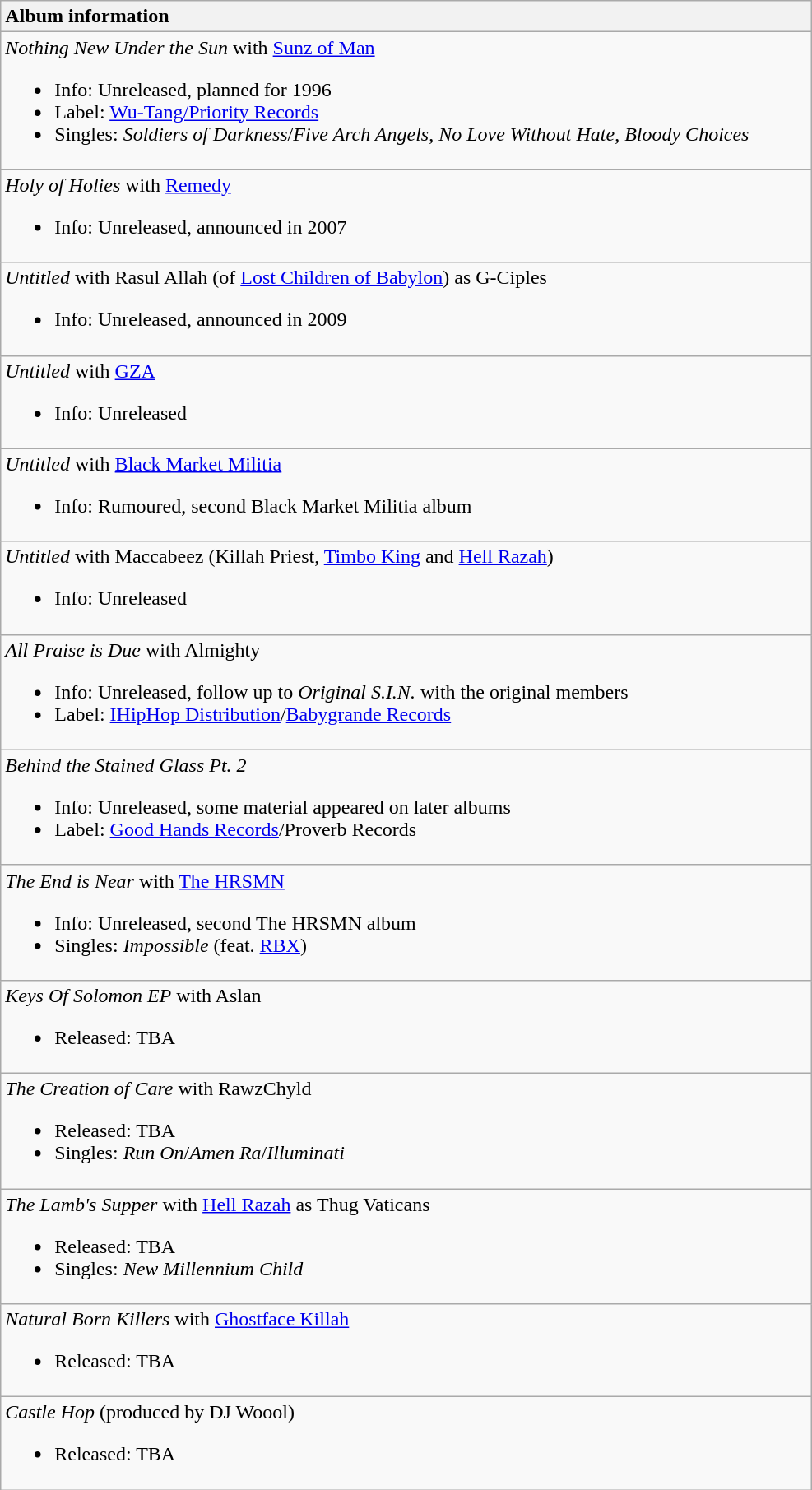<table class="wikitable">
<tr>
<th style="text-align:left; width:650px;">Album information</th>
</tr>
<tr>
<td align="left"><em>Nothing New Under the Sun</em> with <a href='#'>Sunz of Man</a><br><ul><li>Info: Unreleased, planned for 1996</li><li>Label: <a href='#'>Wu-Tang/Priority Records</a></li><li>Singles: <em>Soldiers of Darkness</em>/<em>Five Arch Angels</em>, <em>No Love Without Hate</em>, <em>Bloody Choices</em></li></ul></td>
</tr>
<tr>
<td align="left"><em>Holy of Holies</em> with <a href='#'>Remedy</a><br><ul><li>Info: Unreleased, announced in 2007</li></ul></td>
</tr>
<tr>
<td align="left"><em>Untitled</em> with Rasul Allah (of <a href='#'>Lost Children of Babylon</a>) as G-Ciples<br><ul><li>Info: Unreleased, announced in 2009</li></ul></td>
</tr>
<tr>
<td align="left"><em>Untitled</em> with <a href='#'>GZA</a><br><ul><li>Info: Unreleased</li></ul></td>
</tr>
<tr>
<td align="left"><em>Untitled</em> with <a href='#'>Black Market Militia</a><br><ul><li>Info: Rumoured, second Black Market Militia album</li></ul></td>
</tr>
<tr>
<td align="left"><em>Untitled</em> with Maccabeez (Killah Priest, <a href='#'>Timbo King</a> and <a href='#'>Hell Razah</a>)<br><ul><li>Info: Unreleased</li></ul></td>
</tr>
<tr>
<td align="left"><em>All Praise is Due</em> with Almighty<br><ul><li>Info: Unreleased, follow up to <em>Original S.I.N.</em> with the original members</li><li>Label: <a href='#'>IHipHop Distribution</a>/<a href='#'>Babygrande Records</a></li></ul></td>
</tr>
<tr>
<td align="left"><em>Behind the Stained Glass Pt. 2</em><br><ul><li>Info: Unreleased, some material appeared on later albums</li><li>Label: <a href='#'>Good Hands Records</a>/Proverb Records</li></ul></td>
</tr>
<tr>
<td align="left"><em>The End is Near</em> with <a href='#'>The HRSMN</a><br><ul><li>Info: Unreleased, second The HRSMN album</li><li>Singles: <em>Impossible</em> (feat. <a href='#'>RBX</a>)</li></ul></td>
</tr>
<tr>
<td align="left"><em>Keys Of Solomon EP</em> with Aslan<br><ul><li>Released: TBA</li></ul></td>
</tr>
<tr>
<td align="left"><em>The Creation of Care</em> with RawzChyld<br><ul><li>Released: TBA</li><li>Singles: <em>Run On</em>/<em>Amen Ra</em>/<em>Illuminati</em></li></ul></td>
</tr>
<tr>
<td align="left"><em>The Lamb's Supper</em> with <a href='#'>Hell Razah</a> as Thug Vaticans<br><ul><li>Released: TBA</li><li>Singles: <em>New Millennium Child</em></li></ul></td>
</tr>
<tr>
<td><em>Natural Born Killers</em> with <a href='#'>Ghostface Killah</a><br><ul><li>Released: TBA</li></ul></td>
</tr>
<tr>
<td><em>Castle Hop</em> (produced by DJ Woool)<br><ul><li>Released: TBA</li></ul></td>
</tr>
</table>
